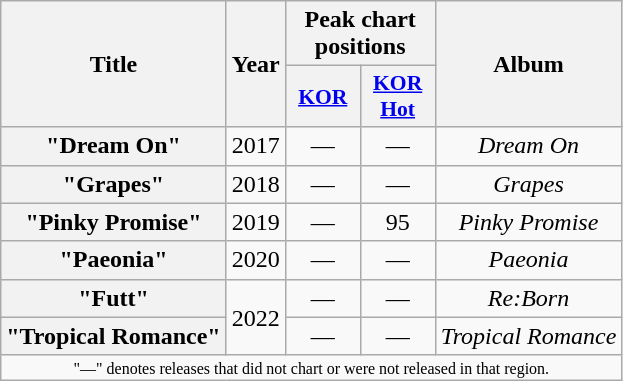<table class="wikitable plainrowheaders" style="text-align:center;">
<tr>
<th scope="col" rowspan="2">Title</th>
<th scope="col" rowspan="2">Year</th>
<th scope="col" colspan="2">Peak chart <br> positions</th>
<th rowspan="2">Album</th>
</tr>
<tr>
<th scope="col" style="width:3em;font-size:90%;"><a href='#'>KOR</a><br></th>
<th scope="col" style="width:3em;font-size:90%;"><a href='#'>KOR<br>Hot</a><br></th>
</tr>
<tr>
<th scope="row">"Dream On" </th>
<td>2017</td>
<td>—</td>
<td>—</td>
<td><em>Dream On</em></td>
</tr>
<tr>
<th scope="row">"Grapes" </th>
<td>2018</td>
<td>—</td>
<td>—</td>
<td><em>Grapes</em></td>
</tr>
<tr>
<th scope="row">"Pinky Promise" </th>
<td>2019</td>
<td>—</td>
<td>95</td>
<td><em>Pinky Promise</em></td>
</tr>
<tr>
<th scope="row">"Paeonia" </th>
<td>2020</td>
<td>—</td>
<td>—</td>
<td><em>Paeonia</em></td>
</tr>
<tr>
<th scope="row">"Futt" </th>
<td rowspan="2">2022</td>
<td>—</td>
<td>—</td>
<td><em>Re:Born</em></td>
</tr>
<tr>
<th scope="row">"Tropical Romance" </th>
<td>—</td>
<td>—</td>
<td><em>Tropical Romance</em></td>
</tr>
<tr>
<td colspan="5" style="font-size:8pt">"—" denotes releases that did not chart or were not released in that region.</td>
</tr>
</table>
